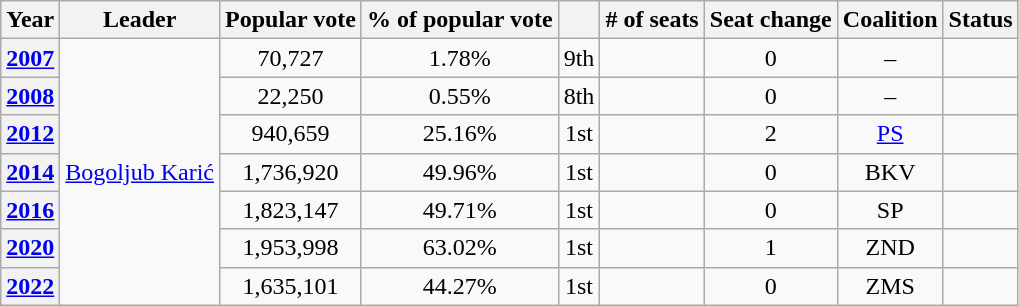<table class="wikitable" style="text-align:center">
<tr>
<th>Year</th>
<th>Leader</th>
<th>Popular vote</th>
<th>% of popular vote</th>
<th></th>
<th># of seats</th>
<th>Seat change</th>
<th>Coalition</th>
<th>Status</th>
</tr>
<tr>
<th><a href='#'>2007</a></th>
<td rowspan="8"><a href='#'>Bogoljub Karić</a></td>
<td>70,727</td>
<td>1.78%</td>
<td> 9th</td>
<td></td>
<td> 0</td>
<td>–</td>
<td></td>
</tr>
<tr>
<th><a href='#'>2008</a></th>
<td>22,250</td>
<td>0.55%</td>
<td> 8th</td>
<td></td>
<td> 0</td>
<td>–</td>
<td></td>
</tr>
<tr>
<th><a href='#'>2012</a></th>
<td>940,659</td>
<td>25.16%</td>
<td> 1st</td>
<td></td>
<td> 2</td>
<td><a href='#'>PS</a></td>
<td></td>
</tr>
<tr>
<th><a href='#'>2014</a></th>
<td>1,736,920</td>
<td>49.96%</td>
<td> 1st</td>
<td></td>
<td> 0</td>
<td>BKV</td>
<td></td>
</tr>
<tr>
<th><a href='#'>2016</a></th>
<td>1,823,147</td>
<td>49.71%</td>
<td> 1st</td>
<td></td>
<td> 0</td>
<td>SP</td>
<td></td>
</tr>
<tr>
<th><a href='#'>2020</a></th>
<td>1,953,998</td>
<td>63.02%</td>
<td> 1st</td>
<td></td>
<td> 1</td>
<td>ZND</td>
<td></td>
</tr>
<tr>
<th><a href='#'>2022</a></th>
<td>1,635,101</td>
<td>44.27%</td>
<td> 1st</td>
<td></td>
<td> 0</td>
<td>ZMS</td>
<td></td>
</tr>
</table>
